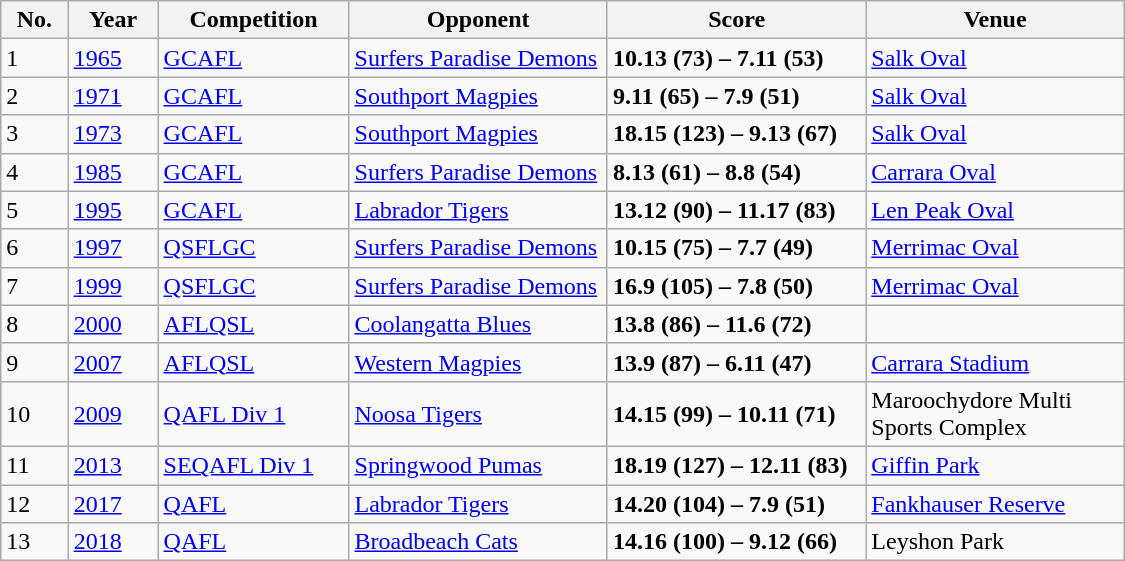<table class="wikitable sortable" width=750px>
<tr>
<th width=6%>No.</th>
<th width=8%>Year</th>
<th width=17%>Competition</th>
<th width=23%>Opponent</th>
<th width=23%>Score</th>
<th width=23%>Venue</th>
</tr>
<tr>
<td>1</td>
<td><a href='#'>1965</a></td>
<td><a href='#'>GCAFL</a></td>
<td><a href='#'>Surfers Paradise Demons</a></td>
<td><strong>10.13 (73) – 7.11 (53)</strong></td>
<td><a href='#'>Salk Oval</a></td>
</tr>
<tr>
<td>2</td>
<td><a href='#'>1971</a></td>
<td><a href='#'>GCAFL</a></td>
<td><a href='#'>Southport Magpies</a></td>
<td><strong>9.11 (65) – 7.9 (51)</strong></td>
<td><a href='#'>Salk Oval</a></td>
</tr>
<tr>
<td>3</td>
<td><a href='#'>1973</a></td>
<td><a href='#'>GCAFL</a></td>
<td><a href='#'>Southport Magpies</a></td>
<td><strong>18.15 (123) – 9.13 (67)</strong></td>
<td><a href='#'>Salk Oval</a></td>
</tr>
<tr>
<td>4</td>
<td><a href='#'>1985</a></td>
<td><a href='#'>GCAFL</a></td>
<td><a href='#'>Surfers Paradise Demons</a></td>
<td><strong>8.13 (61) – 8.8 (54)</strong></td>
<td><a href='#'>Carrara Oval</a></td>
</tr>
<tr>
<td>5</td>
<td><a href='#'>1995</a></td>
<td><a href='#'>GCAFL</a></td>
<td><a href='#'>Labrador Tigers</a></td>
<td><strong>13.12 (90) – 11.17 (83)</strong></td>
<td><a href='#'>Len Peak Oval</a></td>
</tr>
<tr>
<td>6</td>
<td><a href='#'>1997</a></td>
<td><a href='#'>QSFLGC</a></td>
<td><a href='#'>Surfers Paradise Demons</a></td>
<td><strong>10.15 (75) – 7.7 (49)</strong></td>
<td><a href='#'>Merrimac Oval</a></td>
</tr>
<tr>
<td>7</td>
<td><a href='#'>1999</a></td>
<td><a href='#'>QSFLGC</a></td>
<td><a href='#'>Surfers Paradise Demons</a></td>
<td><strong>16.9 (105) – 7.8 (50)</strong></td>
<td><a href='#'>Merrimac Oval</a></td>
</tr>
<tr>
<td>8</td>
<td><a href='#'>2000</a></td>
<td><a href='#'>AFLQSL</a></td>
<td><a href='#'>Coolangatta Blues</a></td>
<td><strong>13.8 (86) – 11.6 (72)</strong></td>
<td></td>
</tr>
<tr>
<td>9</td>
<td><a href='#'>2007</a></td>
<td><a href='#'>AFLQSL</a></td>
<td><a href='#'>Western Magpies</a></td>
<td><strong>13.9 (87) – 6.11 (47)</strong></td>
<td><a href='#'>Carrara Stadium</a></td>
</tr>
<tr>
<td>10</td>
<td><a href='#'>2009</a></td>
<td><a href='#'>QAFL Div 1</a></td>
<td><a href='#'>Noosa Tigers</a></td>
<td><strong>14.15 (99) – 10.11 (71)</strong></td>
<td>Maroochydore Multi Sports Complex</td>
</tr>
<tr>
<td>11</td>
<td><a href='#'>2013</a></td>
<td><a href='#'>SEQAFL Div 1</a></td>
<td><a href='#'>Springwood Pumas</a></td>
<td><strong>18.19 (127) – 12.11 (83)</strong></td>
<td><a href='#'>Giffin Park</a></td>
</tr>
<tr>
<td>12</td>
<td><a href='#'>2017</a></td>
<td><a href='#'>QAFL</a></td>
<td><a href='#'>Labrador Tigers</a></td>
<td><strong>14.20 (104) – 7.9 (51)</strong></td>
<td><a href='#'>Fankhauser Reserve</a></td>
</tr>
<tr>
<td>13</td>
<td><a href='#'>2018</a></td>
<td><a href='#'>QAFL</a></td>
<td><a href='#'>Broadbeach Cats</a></td>
<td><strong>14.16 (100) – 9.12 (66)</strong></td>
<td>Leyshon Park</td>
</tr>
</table>
